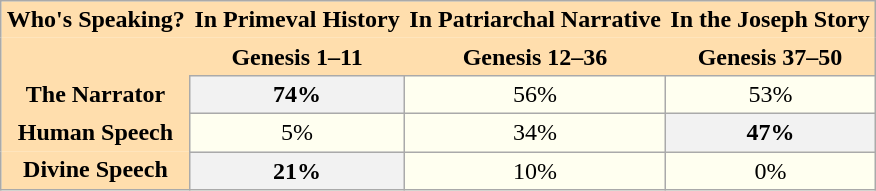<table class="wikitable" align=right style="text-align:center; background:Ivory;">
<tr>
<th style="border:1px white; background:Navajowhite;">Who's Speaking?</th>
<th style="border:1px white; background:Navajowhite;">In Primeval History</th>
<th style="border:1px white; background:Navajowhite;">In Patriarchal Narrative</th>
<th style="border:1px white; background:Navajowhite;">In the Joseph Story</th>
</tr>
<tr>
<th style="border:1px white; background:Navajowhite;"></th>
<th style="border:1px white; background:Navajowhite;">Genesis 1–11</th>
<th style="border:1px white; background:Navajowhite;">Genesis 12–36</th>
<th style="border:1px white; background:Navajowhite;">Genesis 37–50</th>
</tr>
<tr>
<th style="border:1px white; background:Navajowhite;">The Narrator</th>
<th>74%</th>
<td>56%</td>
<td>53%</td>
</tr>
<tr>
<th style="border:1px white; background:Navajowhite;">Human Speech</th>
<td>5%</td>
<td>34%</td>
<th>47%</th>
</tr>
<tr>
<th style="border:1px white; background:Navajowhite;">Divine Speech</th>
<th>21%</th>
<td>10%</td>
<td>0%</td>
</tr>
</table>
